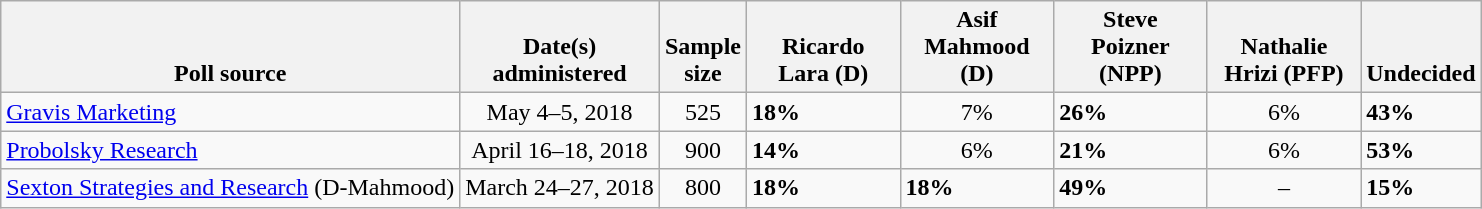<table class="wikitable">
<tr valign=bottom>
<th>Poll source</th>
<th>Date(s)<br>administered</th>
<th>Sample<br>size</th>
<th style="width:95px;">Ricardo<br>Lara (D)</th>
<th style="width:95px;">Asif<br>Mahmood (D)</th>
<th style="width:95px;">Steve<br>Poizner (NPP)</th>
<th style="width:95px;">Nathalie<br>Hrizi (PFP)</th>
<th>Undecided</th>
</tr>
<tr>
<td><a href='#'>Gravis Marketing</a></td>
<td align=center>May 4–5, 2018</td>
<td align=center>525</td>
<td><strong>18%</strong></td>
<td align=center>7%</td>
<td><strong>26%</strong></td>
<td align=center>6%</td>
<td><strong>43%</strong></td>
</tr>
<tr>
<td><a href='#'>Probolsky Research</a></td>
<td align=center>April 16–18, 2018</td>
<td align=center>900</td>
<td><strong>14%</strong></td>
<td align=center>6%</td>
<td><strong>21%</strong></td>
<td align=center>6%</td>
<td><strong>53%</strong></td>
</tr>
<tr>
<td><a href='#'>Sexton Strategies and Research</a> (D-Mahmood)</td>
<td align=center>March 24–27, 2018</td>
<td align=center>800</td>
<td><strong>18%</strong></td>
<td><strong>18%</strong></td>
<td><strong>49%</strong></td>
<td align=center>–</td>
<td><strong>15%</strong></td>
</tr>
</table>
